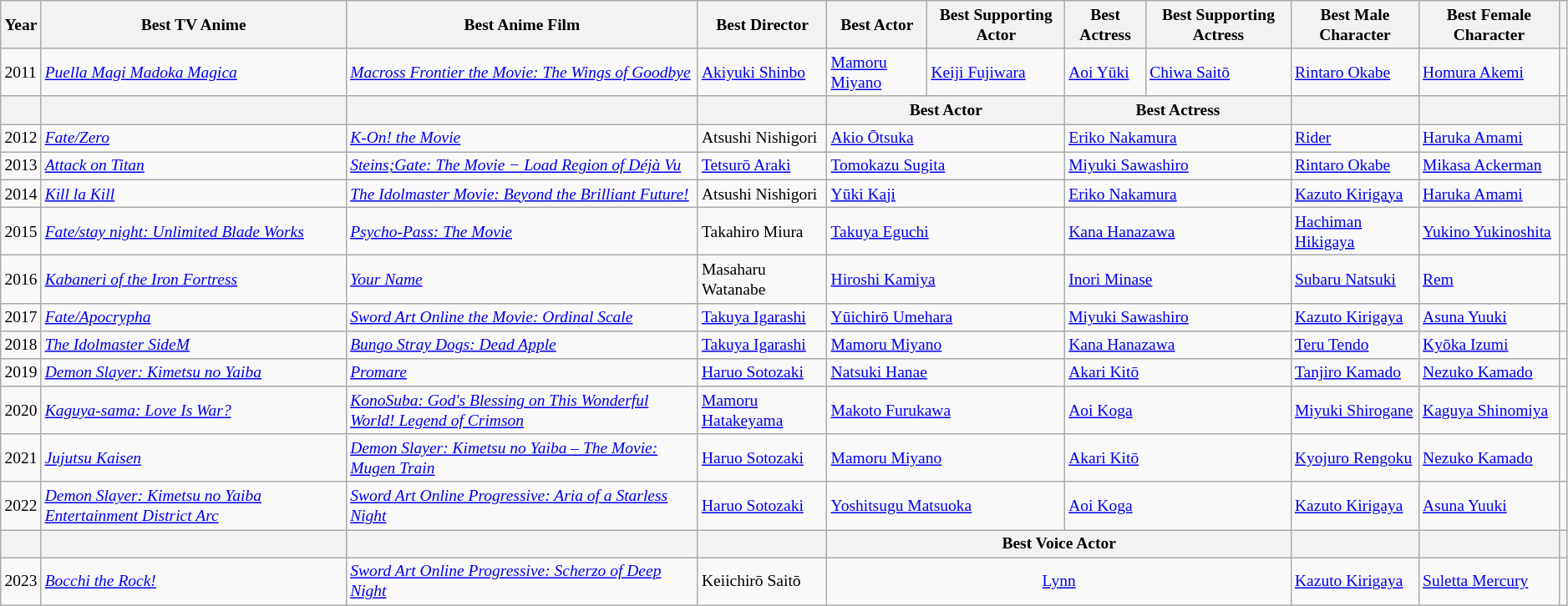<table class="wikitable" style="font-size:small;">
<tr>
<th>Year</th>
<th>Best TV Anime</th>
<th>Best Anime Film</th>
<th>Best Director</th>
<th>Best Actor</th>
<th>Best Supporting Actor</th>
<th>Best Actress</th>
<th>Best Supporting Actress</th>
<th>Best Male Character</th>
<th>Best Female Character</th>
<th></th>
</tr>
<tr>
<td>2011</td>
<td><em><a href='#'>Puella Magi Madoka Magica</a></em></td>
<td><em><a href='#'>Macross Frontier the Movie: The Wings of Goodbye</a></em></td>
<td><a href='#'>Akiyuki Shinbo</a></td>
<td><a href='#'>Mamoru Miyano</a></td>
<td><a href='#'>Keiji Fujiwara</a></td>
<td><a href='#'>Aoi Yūki</a></td>
<td><a href='#'>Chiwa Saitō</a></td>
<td><a href='#'>Rintaro Okabe</a></td>
<td><a href='#'>Homura Akemi</a></td>
<td align="center"></td>
</tr>
<tr>
<th></th>
<th></th>
<th></th>
<th></th>
<th colspan="2">Best Actor</th>
<th colspan="2">Best Actress</th>
<th></th>
<th></th>
<th></th>
</tr>
<tr>
<td>2012</td>
<td><em><a href='#'>Fate/Zero</a></em></td>
<td><em><a href='#'>K-On! the Movie</a></em></td>
<td>Atsushi Nishigori</td>
<td colspan="2"><a href='#'>Akio Ōtsuka</a></td>
<td colspan="2"><a href='#'>Eriko Nakamura</a></td>
<td colspan="1"><a href='#'>Rider</a></td>
<td><a href='#'>Haruka Amami</a></td>
<td align="center"></td>
</tr>
<tr>
<td>2013</td>
<td><em><a href='#'>Attack on Titan</a></em></td>
<td><em><a href='#'>Steins;Gate: The Movie − Load Region of Déjà Vu</a></em></td>
<td><a href='#'>Tetsurō Araki</a></td>
<td colspan="2"><a href='#'>Tomokazu Sugita</a></td>
<td colspan="2"><a href='#'>Miyuki Sawashiro</a></td>
<td><a href='#'>Rintaro Okabe</a></td>
<td><a href='#'>Mikasa Ackerman</a></td>
<td align="center"></td>
</tr>
<tr>
<td>2014</td>
<td><em><a href='#'>Kill la Kill</a></em></td>
<td><em><a href='#'>The Idolmaster Movie: Beyond the Brilliant Future!</a></em></td>
<td>Atsushi Nishigori</td>
<td colspan="2"><a href='#'>Yūki Kaji</a></td>
<td colspan="2"><a href='#'>Eriko Nakamura</a></td>
<td><a href='#'>Kazuto Kirigaya</a></td>
<td><a href='#'>Haruka Amami</a></td>
<td align="center"></td>
</tr>
<tr>
<td>2015</td>
<td><em><a href='#'>Fate/stay night: Unlimited Blade Works</a></em></td>
<td><em><a href='#'>Psycho-Pass: The Movie</a></em></td>
<td>Takahiro Miura</td>
<td colspan="2"><a href='#'>Takuya Eguchi</a></td>
<td colspan="2"><a href='#'>Kana Hanazawa</a></td>
<td><a href='#'>Hachiman Hikigaya</a></td>
<td><a href='#'>Yukino Yukinoshita</a></td>
<td align="center"></td>
</tr>
<tr>
<td>2016</td>
<td><em><a href='#'>Kabaneri of the Iron Fortress</a></em></td>
<td><em><a href='#'>Your Name</a></em></td>
<td>Masaharu Watanabe</td>
<td colspan="2"><a href='#'>Hiroshi Kamiya</a></td>
<td colspan="2"><a href='#'>Inori Minase</a></td>
<td><a href='#'>Subaru Natsuki</a></td>
<td><a href='#'>Rem</a></td>
<td align="center"></td>
</tr>
<tr>
<td>2017</td>
<td><em><a href='#'>Fate/Apocrypha</a></em></td>
<td><em><a href='#'>Sword Art Online the Movie: Ordinal Scale</a></em></td>
<td><a href='#'>Takuya Igarashi</a></td>
<td colspan="2"><a href='#'>Yūichirō Umehara</a></td>
<td colspan="2"><a href='#'>Miyuki Sawashiro</a></td>
<td><a href='#'>Kazuto Kirigaya</a></td>
<td><a href='#'>Asuna Yuuki</a></td>
<td align="center"></td>
</tr>
<tr>
<td>2018</td>
<td><em><a href='#'>The Idolmaster SideM</a></em></td>
<td><em><a href='#'>Bungo Stray Dogs: Dead Apple</a></em></td>
<td><a href='#'>Takuya Igarashi</a></td>
<td colspan="2"><a href='#'>Mamoru Miyano</a></td>
<td colspan="2"><a href='#'>Kana Hanazawa</a></td>
<td><a href='#'>Teru Tendo</a></td>
<td><a href='#'>Kyōka Izumi</a></td>
<td align="center"></td>
</tr>
<tr>
<td>2019</td>
<td><em><a href='#'>Demon Slayer: Kimetsu no Yaiba</a></em></td>
<td><em><a href='#'>Promare</a></em></td>
<td><a href='#'>Haruo Sotozaki</a></td>
<td colspan="2"><a href='#'>Natsuki Hanae</a></td>
<td colspan="2"><a href='#'>Akari Kitō</a></td>
<td><a href='#'>Tanjiro Kamado</a></td>
<td><a href='#'>Nezuko Kamado</a></td>
<td align="center"></td>
</tr>
<tr>
<td>2020</td>
<td><em><a href='#'>Kaguya-sama: Love Is War?</a></em></td>
<td><em><a href='#'>KonoSuba: God's Blessing on This Wonderful World! Legend of Crimson</a></em></td>
<td><a href='#'>Mamoru Hatakeyama</a></td>
<td colspan="2"><a href='#'>Makoto Furukawa</a></td>
<td colspan="2"><a href='#'>Aoi Koga</a></td>
<td><a href='#'>Miyuki Shirogane</a></td>
<td><a href='#'>Kaguya Shinomiya</a></td>
<td align="center"></td>
</tr>
<tr>
<td>2021</td>
<td><em><a href='#'>Jujutsu Kaisen</a></em></td>
<td><em><a href='#'>Demon Slayer: Kimetsu no Yaiba – The Movie: Mugen Train</a></em></td>
<td><a href='#'>Haruo Sotozaki</a></td>
<td colspan="2"><a href='#'>Mamoru Miyano</a></td>
<td colspan="2"><a href='#'>Akari Kitō</a></td>
<td><a href='#'>Kyojuro Rengoku</a></td>
<td><a href='#'>Nezuko Kamado</a></td>
<td align="center"></td>
</tr>
<tr>
<td>2022</td>
<td><em><a href='#'>Demon Slayer: Kimetsu no Yaiba Entertainment District Arc</a></em></td>
<td><em><a href='#'>Sword Art Online Progressive: Aria of a Starless Night</a></em></td>
<td><a href='#'>Haruo Sotozaki</a></td>
<td colspan="2"><a href='#'>Yoshitsugu Matsuoka</a></td>
<td colspan="2"><a href='#'>Aoi Koga</a></td>
<td><a href='#'>Kazuto Kirigaya</a></td>
<td><a href='#'>Asuna Yuuki</a></td>
<td align="center"></td>
</tr>
<tr>
<th></th>
<th></th>
<th></th>
<th></th>
<th colspan="4">Best Voice Actor</th>
<th></th>
<th></th>
<th></th>
</tr>
<tr>
<td>2023</td>
<td><em><a href='#'>Bocchi the Rock!</a></em></td>
<td><em><a href='#'>Sword Art Online Progressive: Scherzo of Deep Night</a></em></td>
<td>Keiichirō Saitō</td>
<td align="center" colspan="4"><a href='#'>Lynn</a></td>
<td><a href='#'>Kazuto Kirigaya</a></td>
<td><a href='#'>Suletta Mercury</a></td>
<td align="center"></td>
</tr>
</table>
